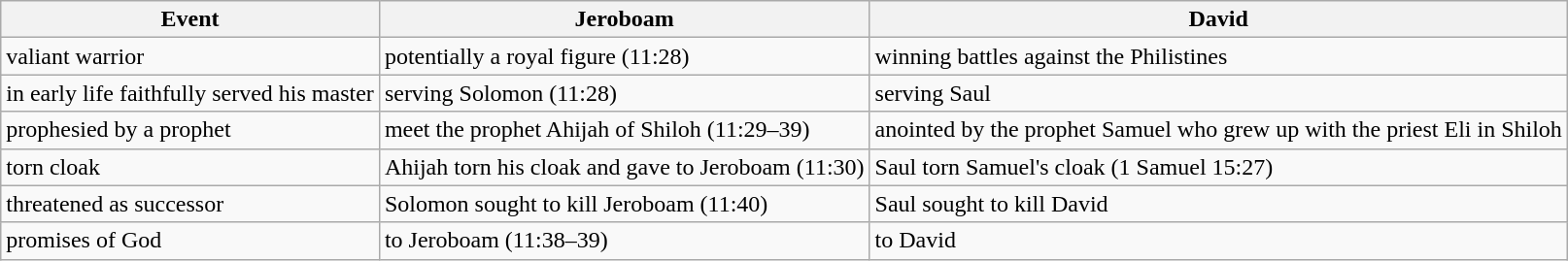<table class="wikitable">
<tr>
<th>Event</th>
<th>Jeroboam</th>
<th>David</th>
</tr>
<tr>
<td>valiant warrior</td>
<td>potentially a royal figure (11:28)</td>
<td>winning battles against the Philistines</td>
</tr>
<tr>
<td>in early life faithfully served his master</td>
<td>serving Solomon (11:28)</td>
<td>serving Saul</td>
</tr>
<tr>
<td>prophesied by a prophet</td>
<td>meet the prophet Ahijah of Shiloh (11:29–39)</td>
<td>anointed by the prophet Samuel who grew up with the priest Eli in Shiloh</td>
</tr>
<tr>
<td>torn cloak</td>
<td>Ahijah torn his cloak and gave to Jeroboam (11:30)</td>
<td>Saul torn Samuel's cloak (1 Samuel 15:27)</td>
</tr>
<tr>
<td>threatened as successor</td>
<td>Solomon sought to kill Jeroboam (11:40)</td>
<td>Saul sought to kill David</td>
</tr>
<tr>
<td>promises of God</td>
<td>to Jeroboam (11:38–39)</td>
<td>to David</td>
</tr>
</table>
